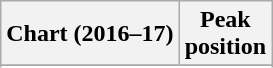<table class="wikitable sortable plainrowheaders">
<tr>
<th scope="col">Chart (2016–17)</th>
<th scope="col">Peak<br>position</th>
</tr>
<tr>
</tr>
<tr>
</tr>
</table>
